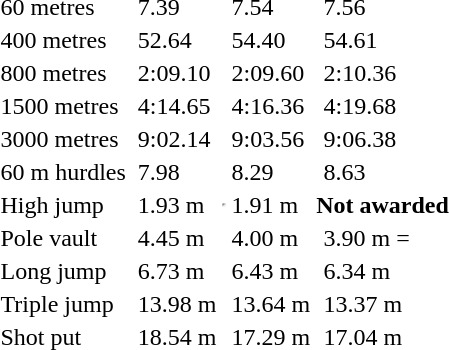<table>
<tr>
<td>60 metres</td>
<td></td>
<td>7.39</td>
<td></td>
<td>7.54</td>
<td></td>
<td>7.56</td>
</tr>
<tr>
<td>400 metres</td>
<td></td>
<td>52.64</td>
<td></td>
<td>54.40</td>
<td></td>
<td>54.61</td>
</tr>
<tr>
<td>800 metres</td>
<td></td>
<td>2:09.10</td>
<td></td>
<td>2:09.60</td>
<td></td>
<td>2:10.36</td>
</tr>
<tr>
<td>1500 metres</td>
<td></td>
<td>4:14.65</td>
<td></td>
<td>4:16.36 </td>
<td></td>
<td>4:19.68 </td>
</tr>
<tr>
<td>3000 metres</td>
<td></td>
<td>9:02.14 </td>
<td></td>
<td>9:03.56</td>
<td></td>
<td>9:06.38</td>
</tr>
<tr>
<td>60 m hurdles</td>
<td></td>
<td>7.98 </td>
<td></td>
<td>8.29</td>
<td></td>
<td>8.63</td>
</tr>
<tr>
<td>High jump</td>
<td></td>
<td>1.93 m </td>
<td><hr></td>
<td>1.91 m</td>
<th colspan=2>Not awarded</th>
</tr>
<tr>
<td>Pole vault</td>
<td></td>
<td>4.45 m </td>
<td></td>
<td>4.00 m</td>
<td></td>
<td>3.90 m =</td>
</tr>
<tr>
<td>Long jump</td>
<td></td>
<td>6.73 m </td>
<td></td>
<td>6.43 m</td>
<td></td>
<td>6.34 m</td>
</tr>
<tr>
<td>Triple jump</td>
<td></td>
<td>13.98 m</td>
<td></td>
<td>13.64 m</td>
<td></td>
<td>13.37 m</td>
</tr>
<tr>
<td>Shot put</td>
<td></td>
<td>18.54 m</td>
<td></td>
<td>17.29 m</td>
<td></td>
<td>17.04 m </td>
</tr>
</table>
